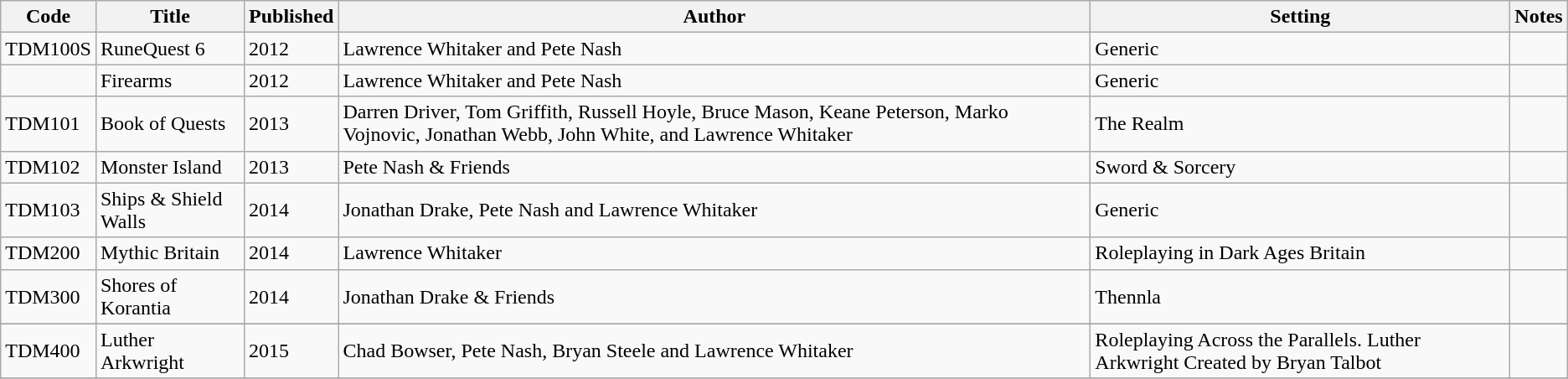<table class="wikitable sortable">
<tr>
<th>Code</th>
<th>Title</th>
<th>Published</th>
<th>Author</th>
<th>Setting</th>
<th>Notes</th>
</tr>
<tr>
<td>TDM100S</td>
<td>RuneQuest 6</td>
<td>2012</td>
<td>Lawrence Whitaker and Pete Nash</td>
<td>Generic</td>
<td></td>
</tr>
<tr>
<td></td>
<td>Firearms</td>
<td>2012</td>
<td>Lawrence Whitaker and Pete Nash</td>
<td>Generic</td>
<td></td>
</tr>
<tr>
<td>TDM101</td>
<td>Book of Quests</td>
<td>2013</td>
<td>Darren Driver, Tom Griffith, Russell Hoyle, Bruce Mason, Keane Peterson, Marko Vojnovic, Jonathan Webb, John White, and Lawrence Whitaker</td>
<td>The Realm</td>
<td></td>
</tr>
<tr>
<td>TDM102</td>
<td>Monster Island</td>
<td>2013</td>
<td>Pete Nash & Friends</td>
<td>Sword & Sorcery </td>
<td></td>
</tr>
<tr>
<td>TDM103</td>
<td>Ships & Shield Walls</td>
<td>2014</td>
<td>Jonathan Drake, Pete Nash and Lawrence Whitaker</td>
<td>Generic</td>
<td></td>
</tr>
<tr>
<td>TDM200</td>
<td>Mythic Britain</td>
<td>2014</td>
<td>Lawrence Whitaker</td>
<td>Roleplaying in Dark Ages Britain </td>
<td></td>
</tr>
<tr>
<td>TDM300</td>
<td>Shores of Korantia</td>
<td>2014</td>
<td>Jonathan Drake & Friends</td>
<td>Thennla </td>
<td></td>
</tr>
<tr>
</tr>
<tr>
<td>TDM400</td>
<td>Luther Arkwright</td>
<td>2015</td>
<td>Chad Bowser, Pete Nash, Bryan Steele and Lawrence Whitaker</td>
<td>Roleplaying Across the Parallels. Luther Arkwright Created by Bryan Talbot</td>
<td></td>
</tr>
<tr>
</tr>
</table>
